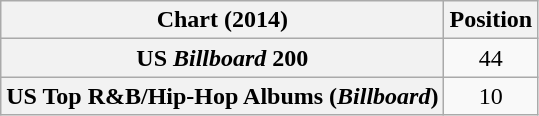<table class="wikitable sortable plainrowheaders" style="text-align:center">
<tr>
<th scope="col">Chart (2014)</th>
<th scope="col">Position</th>
</tr>
<tr>
<th scope="row">US <em>Billboard</em> 200</th>
<td>44</td>
</tr>
<tr>
<th scope="row">US Top R&B/Hip-Hop Albums (<em>Billboard</em>)</th>
<td>10</td>
</tr>
</table>
